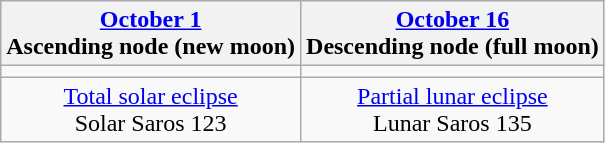<table class="wikitable">
<tr>
<th><a href='#'>October 1</a><br>Ascending node (new moon)</th>
<th><a href='#'>October 16</a><br>Descending node (full moon)</th>
</tr>
<tr>
<td></td>
<td></td>
</tr>
<tr align=center>
<td><a href='#'>Total solar eclipse</a><br>Solar Saros 123</td>
<td><a href='#'>Partial lunar eclipse</a><br>Lunar Saros 135</td>
</tr>
</table>
